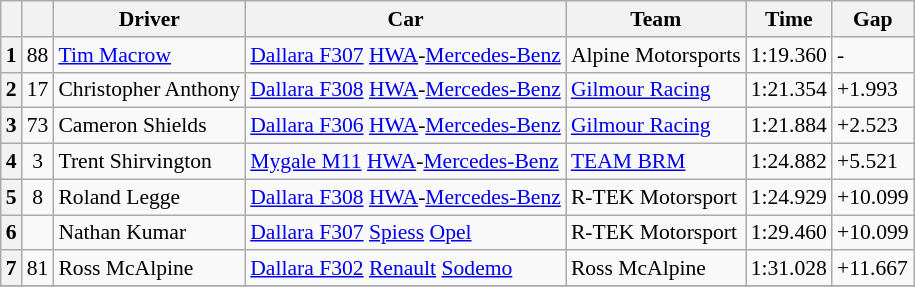<table class="wikitable" style="font-size: 90%">
<tr>
<th></th>
<th></th>
<th>Driver</th>
<th>Car</th>
<th>Team</th>
<th>Time</th>
<th>Gap</th>
</tr>
<tr>
<th>1</th>
<td align="center">88</td>
<td> <a href='#'>Tim Macrow</a></td>
<td><a href='#'>Dallara F307</a> <a href='#'>HWA</a>-<a href='#'>Mercedes-Benz</a></td>
<td>Alpine Motorsports</td>
<td>1:19.360</td>
<td>-</td>
</tr>
<tr>
<th>2</th>
<td align="center">17</td>
<td> Christopher Anthony</td>
<td><a href='#'>Dallara F308</a> <a href='#'>HWA</a>-<a href='#'>Mercedes-Benz</a></td>
<td><a href='#'>Gilmour Racing</a></td>
<td>1:21.354</td>
<td>+1.993</td>
</tr>
<tr>
<th>3</th>
<td align="center">73</td>
<td> Cameron Shields</td>
<td><a href='#'>Dallara F306</a> <a href='#'>HWA</a>-<a href='#'>Mercedes-Benz</a></td>
<td><a href='#'>Gilmour Racing</a></td>
<td>1:21.884</td>
<td>+2.523</td>
</tr>
<tr>
<th>4</th>
<td align="center">3</td>
<td> Trent Shirvington</td>
<td><a href='#'>Mygale M11</a> <a href='#'>HWA</a>-<a href='#'>Mercedes-Benz</a></td>
<td><a href='#'>TEAM BRM</a></td>
<td>1:24.882</td>
<td>+5.521</td>
</tr>
<tr>
<th>5</th>
<td align="center">8</td>
<td> Roland Legge</td>
<td><a href='#'>Dallara F308</a> <a href='#'>HWA</a>-<a href='#'>Mercedes-Benz</a></td>
<td>R-TEK Motorsport</td>
<td>1:24.929</td>
<td>+10.099</td>
</tr>
<tr>
<th>6</th>
<td align="center"></td>
<td> Nathan Kumar</td>
<td><a href='#'>Dallara F307</a> <a href='#'>Spiess</a> <a href='#'>Opel</a></td>
<td>R-TEK Motorsport</td>
<td>1:29.460</td>
<td>+10.099</td>
</tr>
<tr>
<th>7</th>
<td align="center">81</td>
<td> Ross McAlpine</td>
<td><a href='#'>Dallara F302</a> <a href='#'>Renault</a> <a href='#'>Sodemo</a></td>
<td>Ross McAlpine</td>
<td>1:31.028</td>
<td>+11.667</td>
</tr>
<tr>
</tr>
</table>
